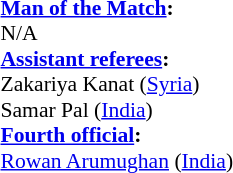<table width=50% style="font-size:90%;">
<tr>
<td><br><strong><a href='#'>Man of the Match</a>:</strong>	
<br>N/A<br><strong><a href='#'>Assistant referees</a>:</strong>
<br>Zakariya Kanat (<a href='#'>Syria</a>)
<br>Samar Pal (<a href='#'>India</a>)
<br><strong><a href='#'>Fourth official</a>:</strong>
<br><a href='#'>Rowan Arumughan</a> (<a href='#'>India</a>)</td>
</tr>
</table>
